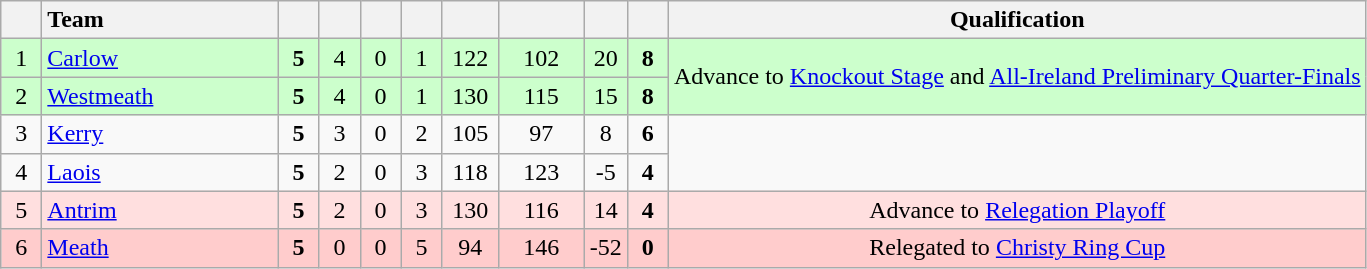<table class="wikitable" style="text-align:center">
<tr>
<th width="20"></th>
<th width="150" style="text-align:left;">Team</th>
<th width="20"></th>
<th width="20"></th>
<th width="20"></th>
<th width="20"></th>
<th width="30"></th>
<th width="50"></th>
<th width="20"></th>
<th width="20"></th>
<th>Qualification</th>
</tr>
<tr style="background:#ccffcc">
<td>1</td>
<td align="left"> <a href='#'>Carlow</a></td>
<td><strong>5</strong></td>
<td>4</td>
<td>0</td>
<td>1</td>
<td>122</td>
<td>102</td>
<td>20</td>
<td><strong>8</strong></td>
<td rowspan="2">Advance to <a href='#'>Knockout Stage</a> and <a href='#'>All-Ireland Preliminary Quarter-Finals</a></td>
</tr>
<tr style="background:#ccffcc">
<td>2</td>
<td align="left"> <a href='#'>Westmeath</a></td>
<td><strong>5</strong></td>
<td>4</td>
<td>0</td>
<td>1</td>
<td>130</td>
<td>115</td>
<td>15</td>
<td><strong>8</strong></td>
</tr>
<tr>
<td>3</td>
<td align="left"> <a href='#'>Kerry</a></td>
<td><strong>5</strong></td>
<td>3</td>
<td>0</td>
<td>2</td>
<td>105</td>
<td>97</td>
<td>8</td>
<td><strong>6</strong></td>
<td rowspan="2"></td>
</tr>
<tr>
<td>4</td>
<td align="left"> <a href='#'>Laois</a></td>
<td><strong>5</strong></td>
<td>2</td>
<td>0</td>
<td>3</td>
<td>118</td>
<td>123</td>
<td>-5</td>
<td><strong>4</strong></td>
</tr>
<tr style="background:#ffdfdf">
<td>5</td>
<td align="left"> <a href='#'>Antrim</a></td>
<td><strong>5</strong></td>
<td>2</td>
<td>0</td>
<td>3</td>
<td>130</td>
<td>116</td>
<td>14</td>
<td><strong>4</strong></td>
<td>Advance to <a href='#'>Relegation Playoff</a></td>
</tr>
<tr style="background:#ffcccc">
<td>6</td>
<td align="left"> <a href='#'>Meath</a></td>
<td><strong>5</strong></td>
<td>0</td>
<td>0</td>
<td>5</td>
<td>94</td>
<td>146</td>
<td>-52</td>
<td><strong>0</strong></td>
<td>Relegated to <a href='#'>Christy Ring Cup</a></td>
</tr>
</table>
